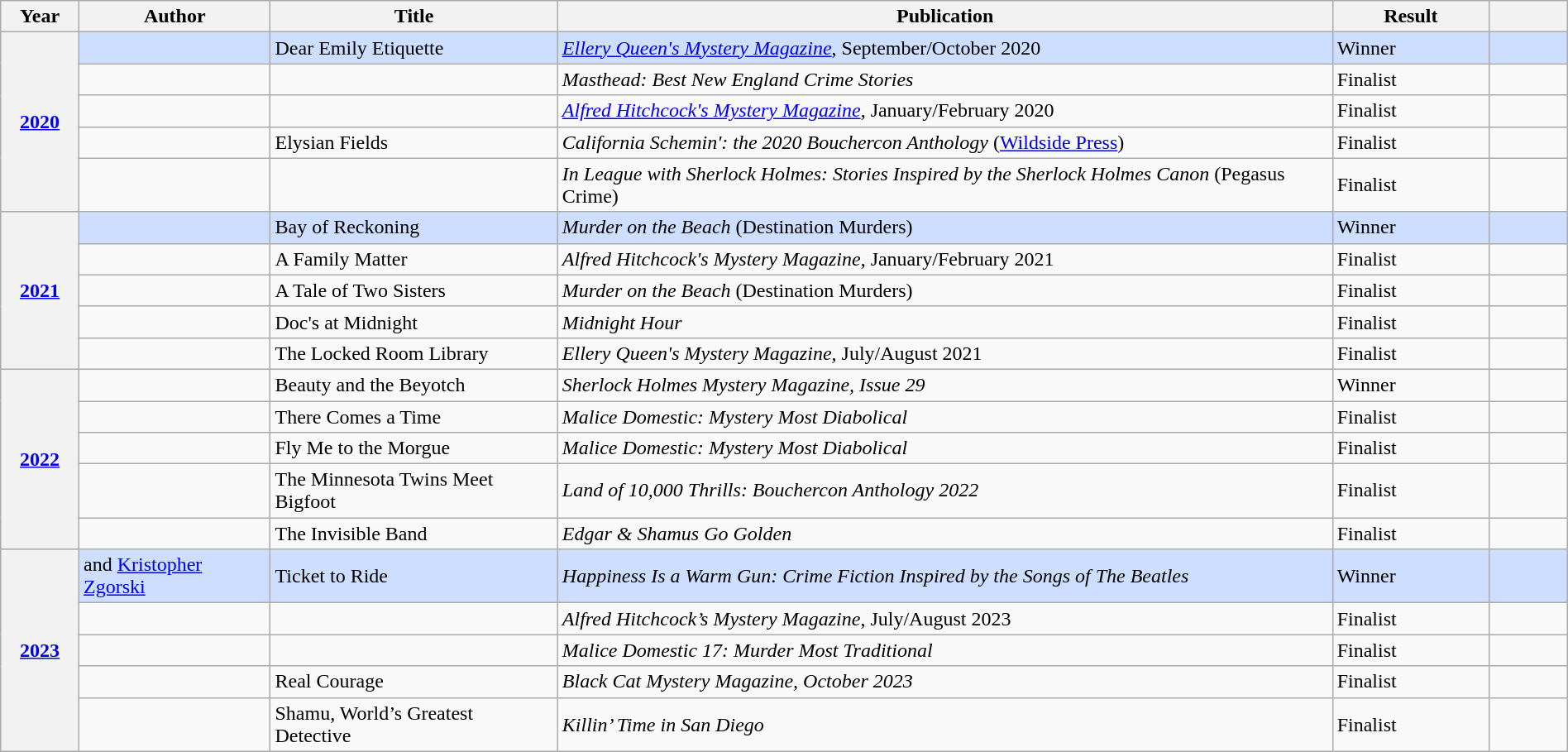<table class="wikitable sortable mw-collapsible" style="width:100%">
<tr>
<th scope="col" width="5%">Year</th>
<th>Author</th>
<th>Title</th>
<th>Publication</th>
<th scope="col" width="10%">Result</th>
<th scope="col" width="5%"></th>
</tr>
<tr style="background:#cddeff">
<th rowspan="5"><a href='#'> 2020</a></th>
<td></td>
<td>Dear Emily Etiquette</td>
<td><em><a href='#'>Ellery Queen's Mystery Magazine</a></em>, September/October 2020</td>
<td>Winner</td>
<td></td>
</tr>
<tr>
<td></td>
<td></td>
<td><em>Masthead: Best New England Crime Stories</em></td>
<td>Finalist</td>
<td></td>
</tr>
<tr>
<td></td>
<td></td>
<td><em><a href='#'>Alfred Hitchcock's Mystery Magazine</a></em>, January/February 2020</td>
<td>Finalist</td>
<td></td>
</tr>
<tr>
<td></td>
<td>Elysian Fields</td>
<td><em>California Schemin': the 2020 Bouchercon Anthology</em> (<a href='#'>Wildside Press</a>)</td>
<td>Finalist</td>
<td></td>
</tr>
<tr>
<td></td>
<td></td>
<td><em>In League with Sherlock Holmes: Stories Inspired by the Sherlock Holmes Canon</em> (Pegasus Crime)</td>
<td>Finalist</td>
<td></td>
</tr>
<tr style="background:#cddeff">
<th rowspan="5"><a href='#'>2021</a></th>
<td></td>
<td>Bay of Reckoning</td>
<td><em>Murder on the Beach</em> (Destination Murders)</td>
<td>Winner</td>
<td></td>
</tr>
<tr>
<td></td>
<td>A Family Matter</td>
<td><em>Alfred Hitchcock's Mystery Magazine</em>, January/February 2021</td>
<td>Finalist</td>
<td></td>
</tr>
<tr>
<td></td>
<td>A Tale of Two Sisters</td>
<td><em>Murder on the Beach</em> (Destination Murders)</td>
<td>Finalist</td>
<td></td>
</tr>
<tr>
<td></td>
<td>Doc's at Midnight</td>
<td><em>Midnight Hour</em></td>
<td>Finalist</td>
<td></td>
</tr>
<tr>
<td></td>
<td>The Locked Room Library</td>
<td><em>Ellery Queen's Mystery Magazine</em>, July/August 2021</td>
<td>Finalist</td>
<td></td>
</tr>
<tr>
<th rowspan="5"><a href='#'>2022</a></th>
<td></td>
<td>Beauty and the Beyotch</td>
<td><em>Sherlock Holmes Mystery Magazine, Issue 29</em></td>
<td>Winner</td>
<td></td>
</tr>
<tr>
<td></td>
<td>There Comes a Time</td>
<td><em>Malice Domestic: Mystery Most Diabolical</em></td>
<td>Finalist</td>
<td></td>
</tr>
<tr>
<td></td>
<td>Fly Me to the Morgue</td>
<td><em>Malice Domestic: Mystery Most Diabolical</em></td>
<td>Finalist</td>
<td></td>
</tr>
<tr>
<td></td>
<td>The Minnesota Twins Meet Bigfoot</td>
<td><em>Land of 10,000 Thrills: Bouchercon Anthology 2022</em></td>
<td>Finalist</td>
<td></td>
</tr>
<tr>
<td></td>
<td>The Invisible Band</td>
<td><em>Edgar & Shamus Go Golden</em></td>
<td>Finalist</td>
<td></td>
</tr>
<tr style="background:#cddeff">
<th rowspan="5"><a href='#'>2023</a></th>
<td>  and <a href='#'>Kristopher Zgorski</a></td>
<td>Ticket to Ride</td>
<td><em>Happiness Is a Warm Gun: Crime Fiction Inspired by the Songs of The Beatles</em></td>
<td>Winner</td>
<td></td>
</tr>
<tr>
<td></td>
<td></td>
<td><em>Alfred Hitchcock’s Mystery Magazine</em>, July/August 2023</td>
<td>Finalist</td>
<td></td>
</tr>
<tr>
<td></td>
<td></td>
<td><em>Malice Domestic 17: Murder Most Traditional</em></td>
<td>Finalist</td>
<td></td>
</tr>
<tr>
<td></td>
<td>Real Courage</td>
<td><em>Black Cat Mystery Magazine, October 2023</em></td>
<td>Finalist</td>
<td></td>
</tr>
<tr>
<td></td>
<td>Shamu, World’s Greatest Detective</td>
<td><em>Killin’ Time in San Diego</em></td>
<td>Finalist</td>
<td></td>
</tr>
</table>
